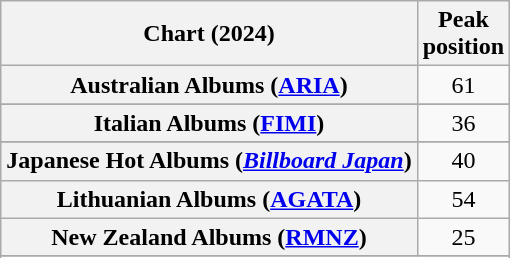<table class="wikitable sortable plainrowheaders" style="text-align:center">
<tr>
<th scope="col">Chart (2024)</th>
<th scope="col">Peak<br>position</th>
</tr>
<tr>
<th scope="row">Australian Albums (<a href='#'>ARIA</a>)</th>
<td>61</td>
</tr>
<tr>
</tr>
<tr>
</tr>
<tr>
</tr>
<tr>
</tr>
<tr>
</tr>
<tr>
</tr>
<tr>
</tr>
<tr>
<th scope="row">Italian Albums (<a href='#'>FIMI</a>)</th>
<td>36</td>
</tr>
<tr>
</tr>
<tr>
<th scope="row">Japanese Hot Albums (<em><a href='#'>Billboard Japan</a></em>)</th>
<td>40</td>
</tr>
<tr>
<th scope="row">Lithuanian Albums (<a href='#'>AGATA</a>)</th>
<td>54</td>
</tr>
<tr>
<th scope="row">New Zealand Albums (<a href='#'>RMNZ</a>)</th>
<td>25</td>
</tr>
<tr>
</tr>
<tr>
</tr>
<tr>
</tr>
<tr>
</tr>
<tr>
</tr>
<tr>
</tr>
<tr>
</tr>
</table>
